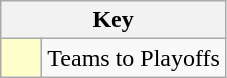<table class="wikitable" style="text-align: center;">
<tr>
<th colspan=2>Key</th>
</tr>
<tr>
<td style="background:#ffffcc; width:20px;"></td>
<td align=left>Teams to Playoffs</td>
</tr>
</table>
